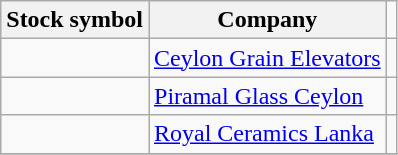<table class="wikitable">
<tr>
<th>Stock symbol</th>
<th>Company</th>
</tr>
<tr>
<td></td>
<td><a href='#'>Ceylon Grain Elevators</a></td>
<td></td>
</tr>
<tr>
<td></td>
<td><a href='#'>Piramal Glass Ceylon</a></td>
<td></td>
</tr>
<tr>
<td></td>
<td><a href='#'>Royal Ceramics Lanka</a></td>
<td></td>
</tr>
<tr>
</tr>
</table>
